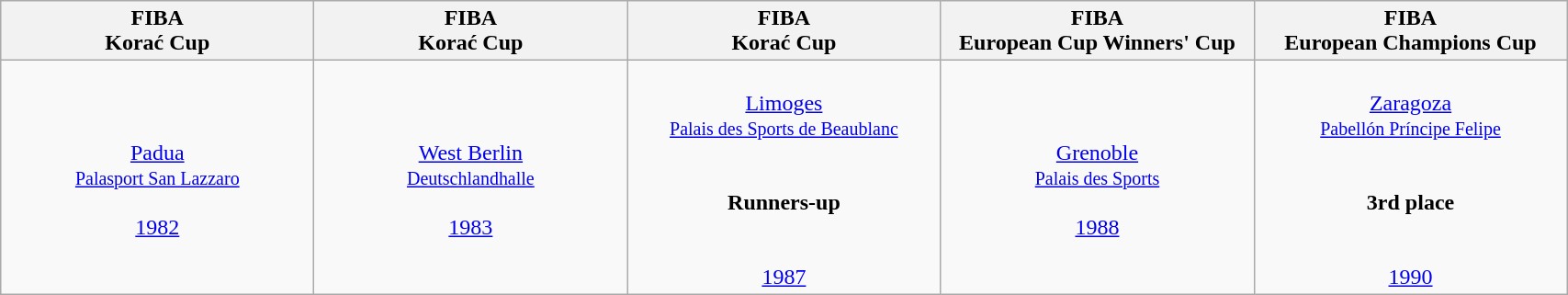<table class="wikitable" style="text-align:center">
<tr style="font-size:100%">
<th width=220>FIBA<br>Korać Cup</th>
<th width=220>FIBA<br>Korać Cup</th>
<th width=220>FIBA<br>Korać Cup</th>
<th width=220>FIBA<br>European Cup Winners' Cup</th>
<th width=220>FIBA<br>European Champions Cup</th>
</tr>
<tr>
<td><br><a href='#'>Padua</a><br><small><a href='#'>Palasport San Lazzaro</a></small><br><br><a href='#'>1982</a></td>
<td><br><a href='#'>West Berlin</a><br><small><a href='#'>Deutschlandhalle</a></small><br><br><a href='#'>1983</a></td>
<td><br><a href='#'>Limoges</a><br><small><a href='#'>Palais des Sports de Beaublanc</a></small><br><br><br><strong>Runners-up</strong><br><br><br><a href='#'>1987</a></td>
<td><br><a href='#'>Grenoble</a><br><small><a href='#'>Palais des Sports</a></small><br><br><a href='#'>1988</a></td>
<td><br><a href='#'>Zaragoza</a><br><small><a href='#'>Pabellón Príncipe Felipe</a></small><br><br><br><strong>3rd place</strong><br><br><br><a href='#'>1990</a></td>
</tr>
</table>
